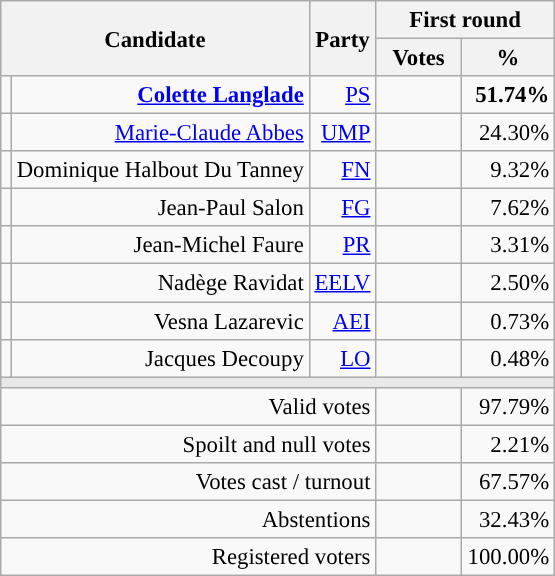<table class="wikitable" style="text-align:right;font-size:95%;">
<tr>
<th rowspan=2 colspan=2>Candidate</th>
<th rowspan=2 colspan=1>Party</th>
<th colspan=2>First round</th>
</tr>
<tr>
<th style="width:50px;">Votes</th>
<th style="width:55px;">%</th>
</tr>
<tr>
<td style="color:inherit;background-color:"></td>
<td><strong><a href='#'>Colette Langlade</a></strong></td>
<td><a href='#'>PS</a></td>
<td><strong></strong></td>
<td><strong>51.74%</strong></td>
</tr>
<tr>
<td style="color:inherit;background-color:"></td>
<td><a href='#'>Marie-Claude Abbes</a></td>
<td><a href='#'>UMP</a></td>
<td></td>
<td>24.30%</td>
</tr>
<tr>
<td style="color:inherit;background-color:"></td>
<td>Dominique Halbout Du Tanney</td>
<td><a href='#'>FN</a></td>
<td></td>
<td>9.32%</td>
</tr>
<tr>
<td style="color:inherit;background-color:"></td>
<td>Jean-Paul Salon</td>
<td><a href='#'>FG</a></td>
<td></td>
<td>7.62%</td>
</tr>
<tr>
<td style="color:inherit;background-color:"></td>
<td>Jean-Michel Faure</td>
<td><a href='#'>PR</a></td>
<td></td>
<td>3.31%</td>
</tr>
<tr>
<td style="color:inherit;background-color:"></td>
<td>Nadège Ravidat</td>
<td><a href='#'>EELV</a></td>
<td></td>
<td>2.50%</td>
</tr>
<tr>
<td style="color:inherit;background-color:"></td>
<td>Vesna Lazarevic</td>
<td><a href='#'>AEI</a></td>
<td></td>
<td>0.73%</td>
</tr>
<tr>
<td style="color:inherit;background-color:"></td>
<td>Jacques Decoupy</td>
<td><a href='#'>LO</a></td>
<td></td>
<td>0.48%</td>
</tr>
<tr>
<td colspan=5 style="background-color:#E9E9E9;"></td>
</tr>
<tr>
<td colspan=3>Valid votes</td>
<td></td>
<td>97.79%</td>
</tr>
<tr>
<td colspan=3>Spoilt and null votes</td>
<td></td>
<td>2.21%</td>
</tr>
<tr>
<td colspan=3>Votes cast / turnout</td>
<td></td>
<td>67.57%</td>
</tr>
<tr>
<td colspan=3>Abstentions</td>
<td></td>
<td>32.43%</td>
</tr>
<tr>
<td colspan=3>Registered voters</td>
<td></td>
<td>100.00%</td>
</tr>
</table>
